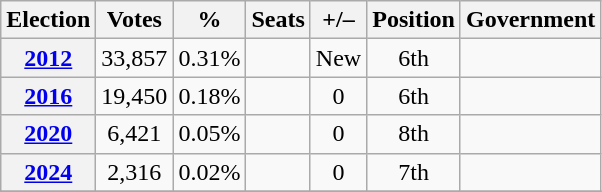<table class=wikitable style=text-align:center>
<tr>
<th>Election</th>
<th>Votes</th>
<th>%</th>
<th>Seats</th>
<th>+/–</th>
<th>Position</th>
<th>Government</th>
</tr>
<tr>
<th><a href='#'>2012</a></th>
<td>33,857</td>
<td>0.31%</td>
<td></td>
<td>New</td>
<td>6th</td>
<td></td>
</tr>
<tr>
<th><a href='#'>2016</a></th>
<td>19,450</td>
<td>0.18%</td>
<td></td>
<td> 0</td>
<td> 6th</td>
<td></td>
</tr>
<tr>
<th><a href='#'>2020</a></th>
<td>6,421</td>
<td>0.05%</td>
<td></td>
<td> 0</td>
<td> 8th</td>
<td></td>
</tr>
<tr>
<th><a href='#'>2024</a></th>
<td>2,316</td>
<td>0.02%</td>
<td></td>
<td> 0</td>
<td> 7th</td>
<td></td>
</tr>
<tr>
</tr>
</table>
